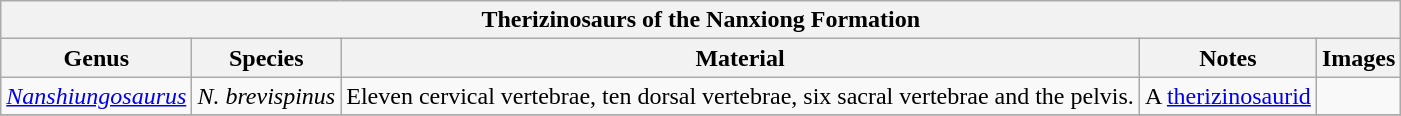<table class="wikitable" align="center">
<tr>
<th colspan="7" style="text-align:center;"><strong>Therizinosaurs</strong> of the Nanxiong Formation</th>
</tr>
<tr>
<th>Genus</th>
<th>Species</th>
<th>Material</th>
<th>Notes</th>
<th>Images</th>
</tr>
<tr>
<td><em><a href='#'>Nanshiungosaurus</a></em></td>
<td><em>N. brevispinus</em></td>
<td>Eleven cervical vertebrae, ten dorsal vertebrae, six sacral vertebrae and the pelvis.</td>
<td>A <a href='#'>therizinosaurid</a></td>
<td></td>
</tr>
<tr>
</tr>
</table>
